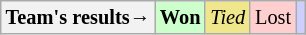<table style="margin-right:0; font-size:85%" class="wikitable">
<tr>
<th>Team's results→</th>
<td style="background-color:#cfc;"><strong>Won</strong></td>
<td style="background-color:#F0E68C;"><em>Tied</em></td>
<td style="background-color:#FFCFCF;">Lost</td>
<td style="background-color:#CFCFFF;"><em></em></td>
</tr>
</table>
